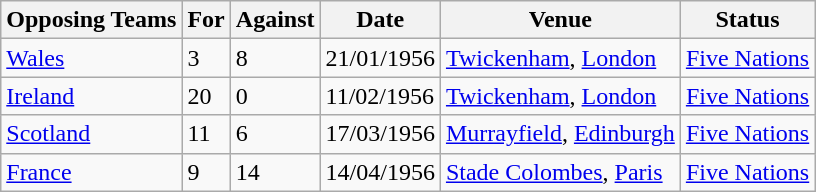<table class="wikitable">
<tr>
<th>Opposing Teams</th>
<th>For</th>
<th>Against</th>
<th>Date</th>
<th>Venue</th>
<th>Status</th>
</tr>
<tr>
<td><a href='#'>Wales</a></td>
<td>3</td>
<td>8</td>
<td>21/01/1956</td>
<td><a href='#'>Twickenham</a>, <a href='#'>London</a></td>
<td><a href='#'>Five Nations</a></td>
</tr>
<tr>
<td><a href='#'>Ireland</a></td>
<td>20</td>
<td>0</td>
<td>11/02/1956</td>
<td><a href='#'>Twickenham</a>, <a href='#'>London</a></td>
<td><a href='#'>Five Nations</a></td>
</tr>
<tr>
<td><a href='#'>Scotland</a></td>
<td>11</td>
<td>6</td>
<td>17/03/1956</td>
<td><a href='#'>Murrayfield</a>, <a href='#'>Edinburgh</a></td>
<td><a href='#'>Five Nations</a></td>
</tr>
<tr>
<td><a href='#'>France</a></td>
<td>9</td>
<td>14</td>
<td>14/04/1956</td>
<td><a href='#'>Stade Colombes</a>, <a href='#'>Paris</a></td>
<td><a href='#'>Five Nations</a></td>
</tr>
</table>
